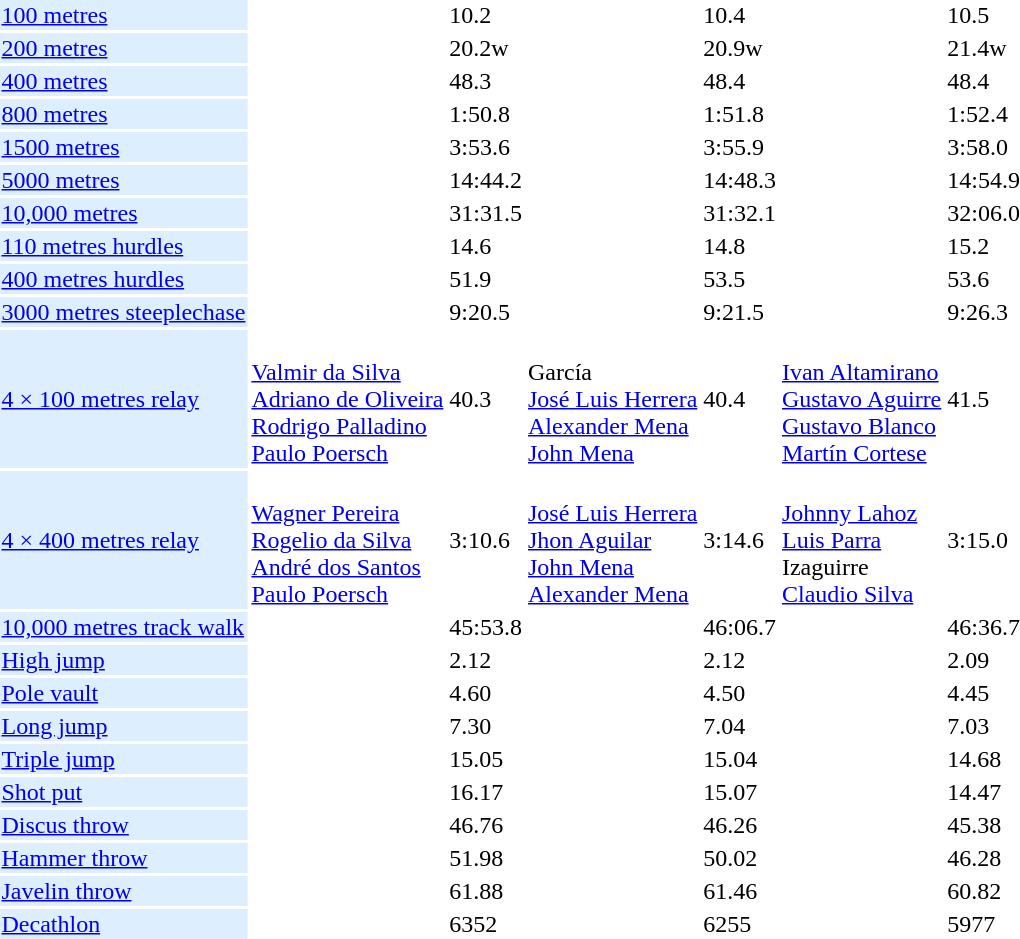<table>
<tr>
<td bgcolor = DDEEFF><a href='#'>100 metres</a></td>
<td></td>
<td>10.2</td>
<td></td>
<td>10.4</td>
<td></td>
<td>10.5</td>
</tr>
<tr>
<td bgcolor = DDEEFF><a href='#'>200 metres</a></td>
<td></td>
<td>20.2w</td>
<td></td>
<td>20.9w</td>
<td></td>
<td>21.4w</td>
</tr>
<tr>
<td bgcolor = DDEEFF><a href='#'>400 metres</a></td>
<td></td>
<td>48.3</td>
<td></td>
<td>48.4</td>
<td></td>
<td>48.4</td>
</tr>
<tr>
<td bgcolor = DDEEFF><a href='#'>800 metres</a></td>
<td></td>
<td>1:50.8</td>
<td></td>
<td>1:51.8</td>
<td></td>
<td>1:52.4</td>
</tr>
<tr>
<td bgcolor = DDEEFF><a href='#'>1500 metres</a></td>
<td></td>
<td>3:53.6</td>
<td></td>
<td>3:55.9</td>
<td></td>
<td>3:58.0</td>
</tr>
<tr>
<td bgcolor = DDEEFF><a href='#'>5000 metres</a></td>
<td></td>
<td>14:44.2</td>
<td></td>
<td>14:48.3</td>
<td></td>
<td>14:54.9</td>
</tr>
<tr>
<td bgcolor = DDEEFF><a href='#'>10,000 metres</a></td>
<td></td>
<td>31:31.5</td>
<td></td>
<td>31:32.1</td>
<td></td>
<td>32:06.0</td>
</tr>
<tr>
<td bgcolor = DDEEFF><a href='#'>110 metres hurdles</a></td>
<td></td>
<td>14.6</td>
<td></td>
<td>14.8</td>
<td></td>
<td>15.2</td>
</tr>
<tr>
<td bgcolor = DDEEFF><a href='#'>400 metres hurdles</a></td>
<td></td>
<td>51.9</td>
<td></td>
<td>53.5</td>
<td></td>
<td>53.6</td>
</tr>
<tr>
<td bgcolor = DDEEFF><a href='#'>3000 metres steeplechase</a></td>
<td></td>
<td>9:20.5</td>
<td></td>
<td>9:21.5</td>
<td></td>
<td>9:26.3</td>
</tr>
<tr>
<td bgcolor = DDEEFF><a href='#'>4 × 100 metres relay</a></td>
<td><br><a href='#'>Valmir da Silva</a><br><a href='#'>Adriano de Oliveira</a><br><a href='#'>Rodrigo Palladino</a><br><a href='#'>Paulo Poersch</a></td>
<td>40.3</td>
<td><br>García<br><a href='#'>José Luis Herrera</a><br><a href='#'>Alexander Mena</a><br><a href='#'>John Mena</a></td>
<td>40.4</td>
<td><br><a href='#'>Ivan Altamirano</a><br><a href='#'>Gustavo Aguirre</a><br><a href='#'>Gustavo Blanco</a><br><a href='#'>Martín Cortese</a></td>
<td>41.5</td>
</tr>
<tr>
<td bgcolor = DDEEFF><a href='#'>4 × 400 metres relay</a></td>
<td><br><a href='#'>Wagner Pereira</a><br><a href='#'>Rogelio da Silva</a><br><a href='#'>André dos Santos</a><br><a href='#'>Paulo Poersch</a></td>
<td>3:10.6</td>
<td><br><a href='#'>José Luis Herrera</a><br><a href='#'>Jhon Aguilar</a><br><a href='#'>John Mena</a><br><a href='#'>Alexander Mena</a></td>
<td>3:14.6</td>
<td><br><a href='#'>Johnny Lahoz</a><br><a href='#'>Luis Parra</a><br>Izaguirre<br><a href='#'>Claudio Silva</a></td>
<td>3:15.0</td>
</tr>
<tr>
<td bgcolor = DDEEFF><a href='#'>10,000 metres track walk</a></td>
<td></td>
<td>45:53.8</td>
<td></td>
<td>46:06.7</td>
<td></td>
<td>46:36.7</td>
</tr>
<tr>
<td bgcolor = DDEEFF><a href='#'>High jump</a></td>
<td></td>
<td>2.12</td>
<td></td>
<td>2.12</td>
<td></td>
<td>2.09</td>
</tr>
<tr>
<td bgcolor = DDEEFF><a href='#'>Pole vault</a></td>
<td></td>
<td>4.60</td>
<td></td>
<td>4.50</td>
<td></td>
<td>4.45</td>
</tr>
<tr>
<td bgcolor = DDEEFF><a href='#'>Long jump</a></td>
<td></td>
<td>7.30</td>
<td></td>
<td>7.04</td>
<td></td>
<td>7.03</td>
</tr>
<tr>
<td bgcolor = DDEEFF><a href='#'>Triple jump</a></td>
<td></td>
<td>15.05</td>
<td></td>
<td>15.04</td>
<td></td>
<td>14.68</td>
</tr>
<tr>
<td bgcolor = DDEEFF><a href='#'>Shot put</a></td>
<td></td>
<td>16.17</td>
<td></td>
<td>15.07</td>
<td></td>
<td>14.47</td>
</tr>
<tr>
<td bgcolor = DDEEFF><a href='#'>Discus throw</a></td>
<td></td>
<td>46.76</td>
<td></td>
<td>46.26</td>
<td></td>
<td>45.38</td>
</tr>
<tr>
<td bgcolor = DDEEFF><a href='#'>Hammer throw</a></td>
<td></td>
<td>51.98</td>
<td></td>
<td>50.02</td>
<td></td>
<td>46.28</td>
</tr>
<tr>
<td bgcolor = DDEEFF><a href='#'>Javelin throw</a></td>
<td></td>
<td>61.88</td>
<td></td>
<td>61.46</td>
<td></td>
<td>60.82</td>
</tr>
<tr>
<td bgcolor = DDEEFF><a href='#'>Decathlon</a></td>
<td></td>
<td>6352</td>
<td></td>
<td>6255</td>
<td></td>
<td>5977</td>
</tr>
</table>
